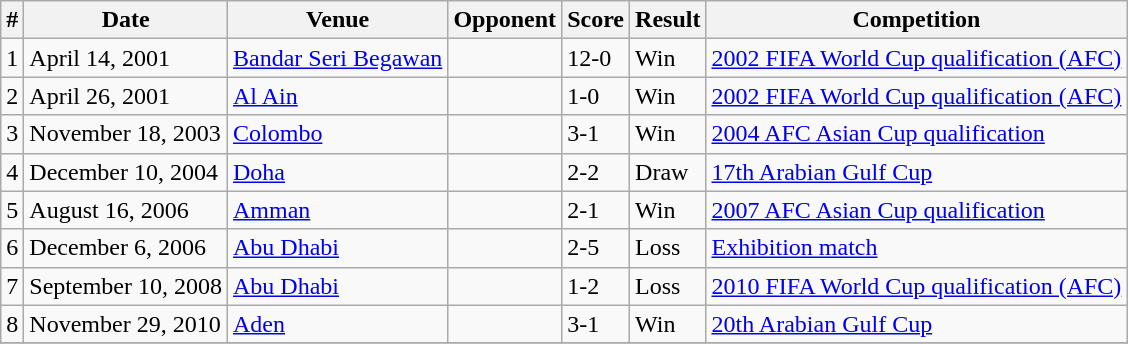<table class="wikitable">
<tr>
<th>#</th>
<th>Date</th>
<th>Venue</th>
<th>Opponent</th>
<th>Score</th>
<th>Result</th>
<th>Competition</th>
</tr>
<tr>
<td>1</td>
<td>April 14, 2001</td>
<td><a href='#'>Bandar Seri Begawan</a></td>
<td></td>
<td>12-0</td>
<td>Win</td>
<td><a href='#'>2002 FIFA World Cup qualification (AFC)</a></td>
</tr>
<tr>
<td>2</td>
<td>April 26, 2001</td>
<td><a href='#'>Al Ain</a></td>
<td></td>
<td>1-0</td>
<td>Win</td>
<td><a href='#'>2002 FIFA World Cup qualification (AFC)</a></td>
</tr>
<tr>
<td>3</td>
<td>November 18, 2003</td>
<td><a href='#'>Colombo</a></td>
<td></td>
<td>3-1</td>
<td>Win</td>
<td><a href='#'>2004 AFC Asian Cup qualification</a></td>
</tr>
<tr>
<td>4</td>
<td>December 10, 2004</td>
<td><a href='#'>Doha</a></td>
<td></td>
<td>2-2</td>
<td>Draw</td>
<td><a href='#'>17th Arabian Gulf Cup</a></td>
</tr>
<tr>
<td>5</td>
<td>August 16, 2006</td>
<td><a href='#'>Amman</a></td>
<td></td>
<td>2-1</td>
<td>Win</td>
<td><a href='#'>2007 AFC Asian Cup qualification</a></td>
</tr>
<tr>
<td>6</td>
<td>December 6, 2006</td>
<td><a href='#'>Abu Dhabi</a></td>
<td></td>
<td>2-5</td>
<td>Loss</td>
<td><a href='#'>Exhibition match</a></td>
</tr>
<tr>
<td>7</td>
<td>September 10, 2008</td>
<td><a href='#'>Abu Dhabi</a></td>
<td></td>
<td>1-2</td>
<td>Loss</td>
<td><a href='#'>2010 FIFA World Cup qualification (AFC)</a></td>
</tr>
<tr>
<td>8</td>
<td>November 29, 2010</td>
<td><a href='#'>Aden</a></td>
<td></td>
<td>3-1</td>
<td>Win</td>
<td><a href='#'>20th Arabian Gulf Cup</a></td>
</tr>
<tr>
</tr>
</table>
